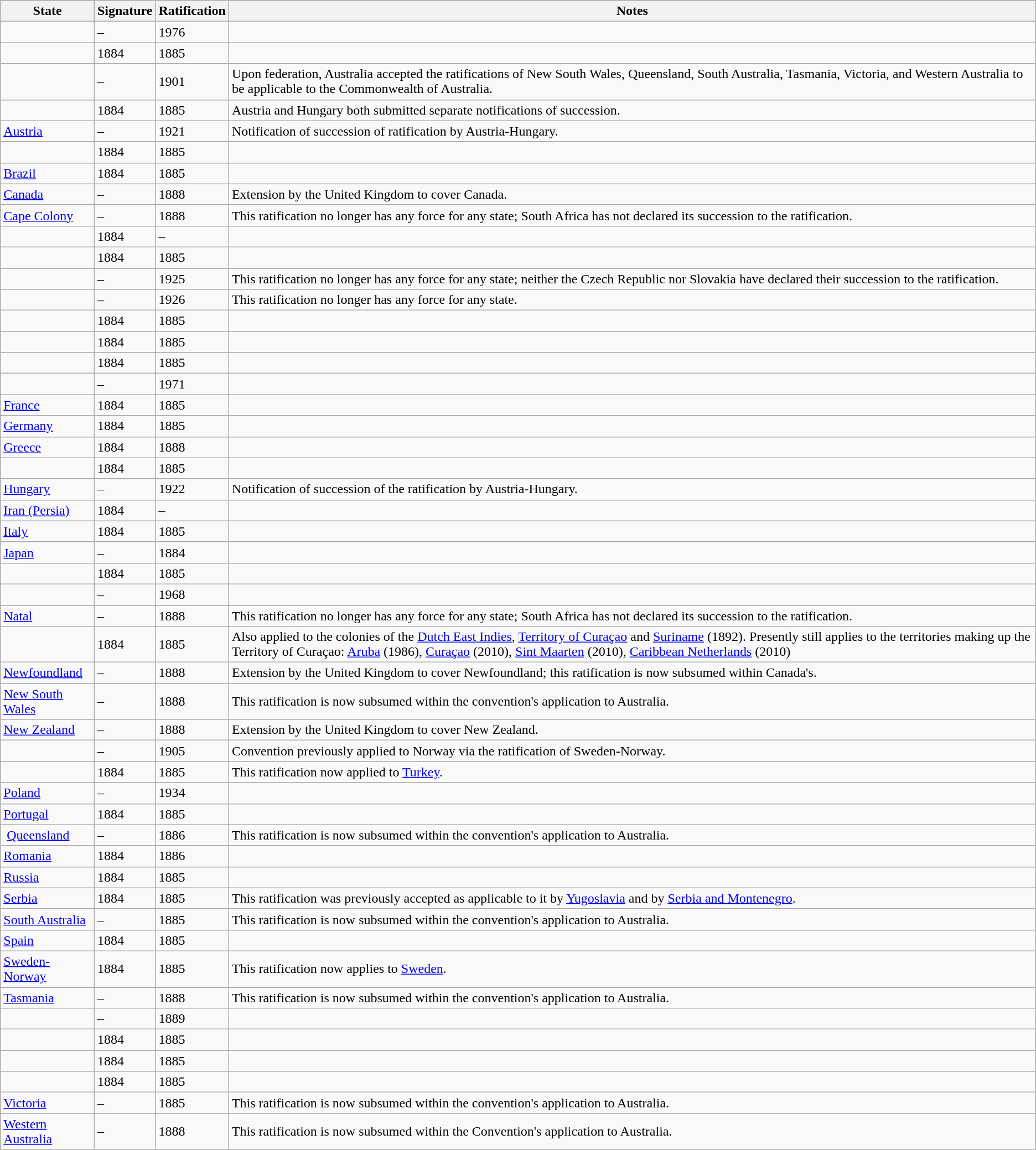<table class="wikitable sortable">
<tr>
<th>State</th>
<th>Signature</th>
<th>Ratification</th>
<th>Notes</th>
</tr>
<tr>
<td></td>
<td>–</td>
<td>1976</td>
<td></td>
</tr>
<tr>
<td></td>
<td>1884</td>
<td>1885</td>
<td></td>
</tr>
<tr>
<td></td>
<td>–</td>
<td>1901</td>
<td>Upon federation, Australia accepted the ratifications of New South Wales, Queensland, South Australia, Tasmania, Victoria, and Western Australia to be applicable to the Commonwealth of Australia.</td>
</tr>
<tr>
<td></td>
<td>1884</td>
<td>1885</td>
<td>Austria and Hungary both submitted separate notifications of succession.</td>
</tr>
<tr>
<td> <a href='#'>Austria</a></td>
<td>–</td>
<td>1921</td>
<td>Notification of succession of ratification by Austria-Hungary.</td>
</tr>
<tr>
<td></td>
<td>1884</td>
<td>1885</td>
<td></td>
</tr>
<tr>
<td> <a href='#'>Brazil</a></td>
<td>1884</td>
<td>1885</td>
<td></td>
</tr>
<tr>
<td> <a href='#'>Canada</a></td>
<td>–</td>
<td>1888</td>
<td>Extension by the United Kingdom to cover Canada.</td>
</tr>
<tr>
<td> <a href='#'>Cape Colony</a></td>
<td>–</td>
<td>1888</td>
<td>This ratification no longer has any force for any state; South Africa has not declared its succession to the ratification.</td>
</tr>
<tr>
<td></td>
<td>1884</td>
<td>–</td>
<td></td>
</tr>
<tr>
<td></td>
<td>1884</td>
<td>1885</td>
<td></td>
</tr>
<tr>
<td></td>
<td>–</td>
<td>1925</td>
<td>This ratification no longer has any force for any state; neither the Czech Republic nor Slovakia have declared their succession to the ratification.</td>
</tr>
<tr>
<td></td>
<td>–</td>
<td>1926</td>
<td>This ratification no longer has any force for any state.</td>
</tr>
<tr>
<td></td>
<td>1884</td>
<td>1885</td>
<td></td>
</tr>
<tr>
<td></td>
<td>1884</td>
<td>1885</td>
<td></td>
</tr>
<tr>
<td></td>
<td>1884</td>
<td>1885</td>
<td></td>
</tr>
<tr>
<td></td>
<td>–</td>
<td>1971</td>
<td></td>
</tr>
<tr>
<td> <a href='#'>France</a></td>
<td>1884</td>
<td>1885</td>
<td></td>
</tr>
<tr>
<td> <a href='#'>Germany</a></td>
<td>1884</td>
<td>1885</td>
<td></td>
</tr>
<tr>
<td> <a href='#'>Greece</a></td>
<td>1884</td>
<td>1888</td>
<td></td>
</tr>
<tr>
<td></td>
<td>1884</td>
<td>1885</td>
<td></td>
</tr>
<tr>
<td> <a href='#'>Hungary</a></td>
<td>–</td>
<td>1922</td>
<td>Notification of succession of the ratification by Austria-Hungary.</td>
</tr>
<tr>
<td> <a href='#'>Iran (Persia)</a></td>
<td>1884</td>
<td>–</td>
<td></td>
</tr>
<tr>
<td> <a href='#'>Italy</a></td>
<td>1884</td>
<td>1885</td>
<td></td>
</tr>
<tr>
<td> <a href='#'>Japan</a></td>
<td>–</td>
<td>1884</td>
<td></td>
</tr>
<tr>
<td></td>
<td>1884</td>
<td>1885</td>
<td></td>
</tr>
<tr>
<td></td>
<td>–</td>
<td>1968</td>
<td></td>
</tr>
<tr>
<td> <a href='#'>Natal</a></td>
<td>–</td>
<td>1888</td>
<td>This ratification no longer has any force for any state; South Africa has not declared its succession to the ratification.</td>
</tr>
<tr>
<td></td>
<td>1884</td>
<td>1885</td>
<td>Also applied to the colonies of the <a href='#'>Dutch East Indies</a>, <a href='#'>Territory of Curaçao</a> and <a href='#'>Suriname</a> (1892). Presently still applies to the territories making up the Territory of Curaçao: <a href='#'>Aruba</a> (1986), <a href='#'>Curaçao</a> (2010), <a href='#'>Sint Maarten</a> (2010), <a href='#'>Caribbean Netherlands</a> (2010)</td>
</tr>
<tr>
<td> <a href='#'>Newfoundland</a></td>
<td>–</td>
<td>1888</td>
<td>Extension by the United Kingdom to cover Newfoundland; this ratification is now subsumed within Canada's.</td>
</tr>
<tr>
<td> <a href='#'>New South Wales</a></td>
<td>–</td>
<td>1888</td>
<td>This ratification is now subsumed within the convention's application to Australia.</td>
</tr>
<tr>
<td> <a href='#'>New Zealand</a></td>
<td>–</td>
<td>1888</td>
<td>Extension by the United Kingdom to cover New Zealand.</td>
</tr>
<tr>
<td></td>
<td>–</td>
<td>1905</td>
<td>Convention previously applied to Norway via the ratification of Sweden-Norway.</td>
</tr>
<tr>
<td></td>
<td>1884</td>
<td>1885</td>
<td>This ratification now applied to <a href='#'>Turkey</a>.</td>
</tr>
<tr>
<td> <a href='#'>Poland</a></td>
<td>–</td>
<td>1934</td>
<td></td>
</tr>
<tr>
<td> <a href='#'>Portugal</a></td>
<td>1884</td>
<td>1885</td>
<td></td>
</tr>
<tr>
<td> <a href='#'>Queensland</a></td>
<td>–</td>
<td>1886</td>
<td>This ratification is now subsumed within the convention's application to Australia.</td>
</tr>
<tr>
<td> <a href='#'>Romania</a></td>
<td>1884</td>
<td>1886</td>
<td></td>
</tr>
<tr>
<td> <a href='#'>Russia</a></td>
<td>1884</td>
<td>1885</td>
<td></td>
</tr>
<tr>
<td> <a href='#'>Serbia</a></td>
<td>1884</td>
<td>1885</td>
<td>This ratification was previously accepted as applicable to it by <a href='#'>Yugoslavia</a> and by <a href='#'>Serbia and Montenegro</a>.</td>
</tr>
<tr>
<td> <a href='#'>South Australia</a></td>
<td>–</td>
<td>1885</td>
<td>This ratification is now subsumed within the convention's application to Australia.</td>
</tr>
<tr>
<td> <a href='#'>Spain</a></td>
<td>1884</td>
<td>1885</td>
<td></td>
</tr>
<tr>
<td> <a href='#'>Sweden-Norway</a></td>
<td>1884</td>
<td>1885</td>
<td>This ratification now applies to <a href='#'>Sweden</a>.</td>
</tr>
<tr>
<td> <a href='#'>Tasmania</a></td>
<td>–</td>
<td>1888</td>
<td>This ratification is now subsumed within the convention's application to Australia.</td>
</tr>
<tr>
<td></td>
<td>–</td>
<td>1889</td>
<td></td>
</tr>
<tr>
<td></td>
<td>1884</td>
<td>1885</td>
<td></td>
</tr>
<tr>
<td></td>
<td>1884</td>
<td>1885</td>
<td></td>
</tr>
<tr>
<td></td>
<td>1884</td>
<td>1885</td>
<td></td>
</tr>
<tr>
<td> <a href='#'>Victoria</a></td>
<td>–</td>
<td>1885</td>
<td>This ratification is now subsumed within the convention's application to Australia.</td>
</tr>
<tr>
<td> <a href='#'>Western Australia</a></td>
<td>–</td>
<td>1888</td>
<td>This ratification is now subsumed within the Convention's application to Australia.</td>
</tr>
</table>
